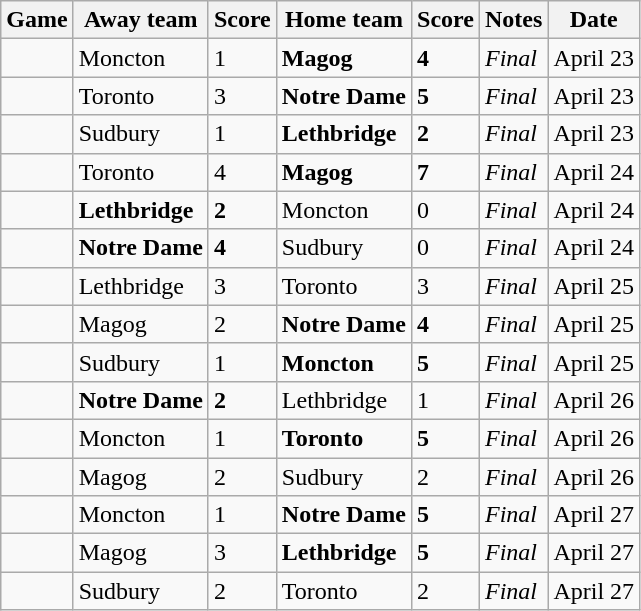<table class="wikitable">
<tr>
<th>Game</th>
<th>Away team</th>
<th>Score</th>
<th>Home team</th>
<th>Score</th>
<th>Notes</th>
<th>Date</th>
</tr>
<tr>
<td></td>
<td>Moncton</td>
<td>1</td>
<td><strong>Magog</strong></td>
<td><strong>4</strong></td>
<td><em>Final</em></td>
<td>April 23</td>
</tr>
<tr>
<td></td>
<td>Toronto</td>
<td>3</td>
<td><strong>Notre Dame</strong></td>
<td><strong>5</strong></td>
<td><em>Final</em></td>
<td>April 23</td>
</tr>
<tr>
<td></td>
<td>Sudbury</td>
<td>1</td>
<td><strong>Lethbridge</strong></td>
<td><strong>2</strong></td>
<td><em>Final</em></td>
<td>April 23</td>
</tr>
<tr>
<td></td>
<td>Toronto</td>
<td>4</td>
<td><strong>Magog</strong></td>
<td><strong>7</strong></td>
<td><em>Final</em></td>
<td>April 24</td>
</tr>
<tr>
<td></td>
<td><strong>Lethbridge</strong></td>
<td><strong>2</strong></td>
<td>Moncton</td>
<td>0</td>
<td><em>Final</em></td>
<td>April 24</td>
</tr>
<tr>
<td></td>
<td><strong>Notre Dame</strong></td>
<td><strong>4</strong></td>
<td>Sudbury</td>
<td>0</td>
<td><em>Final</em></td>
<td>April 24</td>
</tr>
<tr>
<td></td>
<td>Lethbridge</td>
<td>3</td>
<td>Toronto</td>
<td>3</td>
<td><em>Final</em></td>
<td>April 25</td>
</tr>
<tr>
<td></td>
<td>Magog</td>
<td>2</td>
<td><strong>Notre Dame</strong></td>
<td><strong>4</strong></td>
<td><em>Final</em></td>
<td>April 25</td>
</tr>
<tr>
<td></td>
<td>Sudbury</td>
<td>1</td>
<td><strong>Moncton</strong></td>
<td><strong>5</strong></td>
<td><em>Final</em></td>
<td>April 25</td>
</tr>
<tr>
<td></td>
<td><strong>Notre Dame</strong></td>
<td><strong>2</strong></td>
<td>Lethbridge</td>
<td>1</td>
<td><em>Final</em></td>
<td>April 26</td>
</tr>
<tr>
<td></td>
<td>Moncton</td>
<td>1</td>
<td><strong>Toronto</strong></td>
<td><strong>5</strong></td>
<td><em>Final</em></td>
<td>April 26</td>
</tr>
<tr>
<td></td>
<td>Magog</td>
<td>2</td>
<td>Sudbury</td>
<td>2</td>
<td><em>Final</em></td>
<td>April 26</td>
</tr>
<tr>
<td></td>
<td>Moncton</td>
<td>1</td>
<td><strong>Notre Dame</strong></td>
<td><strong>5</strong></td>
<td><em>Final</em></td>
<td>April 27</td>
</tr>
<tr>
<td></td>
<td>Magog</td>
<td>3</td>
<td><strong>Lethbridge</strong></td>
<td><strong>5</strong></td>
<td><em>Final</em></td>
<td>April 27</td>
</tr>
<tr>
<td></td>
<td>Sudbury</td>
<td>2</td>
<td>Toronto</td>
<td>2</td>
<td><em>Final</em></td>
<td>April 27</td>
</tr>
</table>
